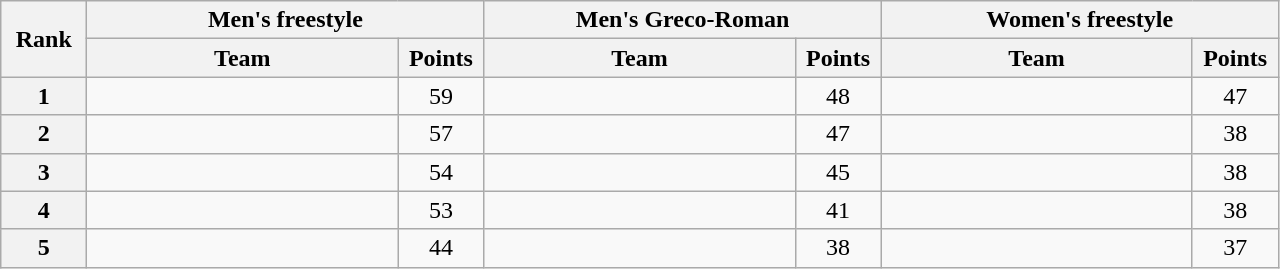<table class="wikitable" style="text-align:center;">
<tr>
<th rowspan="2" width="50">Rank</th>
<th colspan="2">Men's freestyle</th>
<th colspan="2">Men's Greco-Roman</th>
<th colspan="2">Women's freestyle</th>
</tr>
<tr>
<th width="200">Team</th>
<th width="50">Points</th>
<th width="200">Team</th>
<th width="50">Points</th>
<th width="200">Team</th>
<th width="50">Points</th>
</tr>
<tr>
<th>1</th>
<td align="left"></td>
<td>59</td>
<td align="left"></td>
<td>48</td>
<td align="left"></td>
<td>47</td>
</tr>
<tr>
<th>2</th>
<td align="left"></td>
<td>57</td>
<td align="left"></td>
<td>47</td>
<td align="left"></td>
<td>38</td>
</tr>
<tr>
<th>3</th>
<td align="left"></td>
<td>54</td>
<td align="left"></td>
<td>45</td>
<td align="left"></td>
<td>38</td>
</tr>
<tr>
<th>4</th>
<td align="left"></td>
<td>53</td>
<td align="left"></td>
<td>41</td>
<td align="left"></td>
<td>38</td>
</tr>
<tr>
<th>5</th>
<td align="left"></td>
<td>44</td>
<td align="left"></td>
<td>38</td>
<td align="left"></td>
<td>37</td>
</tr>
</table>
